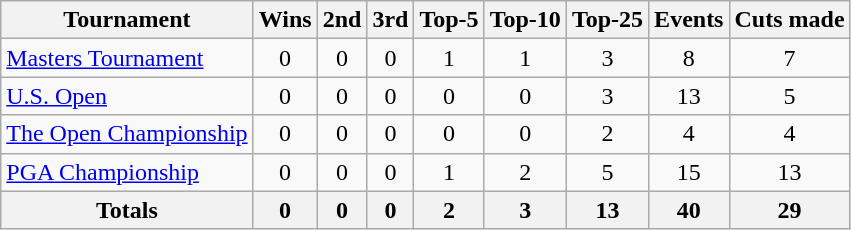<table class=wikitable style=text-align:center>
<tr>
<th>Tournament</th>
<th>Wins</th>
<th>2nd</th>
<th>3rd</th>
<th>Top-5</th>
<th>Top-10</th>
<th>Top-25</th>
<th>Events</th>
<th>Cuts made</th>
</tr>
<tr>
<td align=left><a href='#'>Masters Tournament</a></td>
<td>0</td>
<td>0</td>
<td>0</td>
<td>1</td>
<td>1</td>
<td>3</td>
<td>8</td>
<td>7</td>
</tr>
<tr>
<td align=left><a href='#'>U.S. Open</a></td>
<td>0</td>
<td>0</td>
<td>0</td>
<td>0</td>
<td>0</td>
<td>3</td>
<td>13</td>
<td>5</td>
</tr>
<tr>
<td align=left><a href='#'>The Open Championship</a></td>
<td>0</td>
<td>0</td>
<td>0</td>
<td>0</td>
<td>0</td>
<td>2</td>
<td>4</td>
<td>4</td>
</tr>
<tr>
<td align=left><a href='#'>PGA Championship</a></td>
<td>0</td>
<td>0</td>
<td>0</td>
<td>1</td>
<td>2</td>
<td>5</td>
<td>15</td>
<td>13</td>
</tr>
<tr>
<th>Totals</th>
<th>0</th>
<th>0</th>
<th>0</th>
<th>2</th>
<th>3</th>
<th>13</th>
<th>40</th>
<th>29</th>
</tr>
</table>
